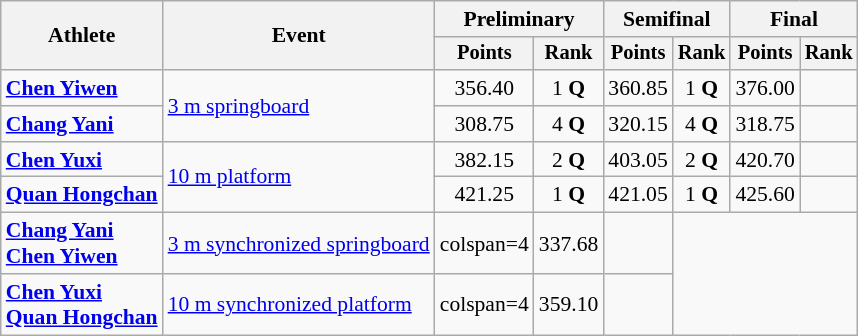<table class=wikitable style="font-size:90%">
<tr>
<th rowspan="2">Athlete</th>
<th rowspan="2">Event</th>
<th colspan="2">Preliminary</th>
<th colspan="2">Semifinal</th>
<th colspan="2">Final</th>
</tr>
<tr style="font-size:95%">
<th>Points</th>
<th>Rank</th>
<th>Points</th>
<th>Rank</th>
<th>Points</th>
<th>Rank</th>
</tr>
<tr align=center>
<td align=left><strong><a href='#'>Chen Yiwen</a></strong></td>
<td align=left rowspan=2><a href='#'>3 m springboard</a></td>
<td>356.40</td>
<td>1 <strong>Q</strong></td>
<td>360.85</td>
<td>1 <strong>Q</strong></td>
<td>376.00</td>
<td></td>
</tr>
<tr align=center>
<td align=left><strong><a href='#'>Chang Yani</a></strong></td>
<td>308.75</td>
<td>4 <strong>Q</strong></td>
<td>320.15</td>
<td>4 <strong>Q</strong></td>
<td>318.75</td>
<td></td>
</tr>
<tr align=center>
<td align=left><strong><a href='#'>Chen Yuxi</a></strong></td>
<td align=left rowspan=2><a href='#'>10 m platform</a></td>
<td>382.15</td>
<td>2 <strong>Q</strong></td>
<td>403.05</td>
<td>2 <strong>Q</strong></td>
<td>420.70</td>
<td></td>
</tr>
<tr align=center>
<td align=left><strong><a href='#'>Quan Hongchan</a></strong></td>
<td>421.25</td>
<td>1 <strong>Q</strong></td>
<td>421.05</td>
<td>1 <strong>Q</strong></td>
<td>425.60</td>
<td></td>
</tr>
<tr align=center>
<td align=left><strong><a href='#'>Chang Yani</a><br><a href='#'>Chen Yiwen</a></strong></td>
<td align=left><a href='#'>3 m synchronized springboard</a></td>
<td>colspan=4 </td>
<td>337.68</td>
<td></td>
</tr>
<tr align=center>
<td align=left><strong><a href='#'>Chen Yuxi</a><br><a href='#'>Quan Hongchan</a></strong></td>
<td align=left><a href='#'>10 m synchronized platform</a></td>
<td>colspan=4 </td>
<td>359.10</td>
<td></td>
</tr>
</table>
